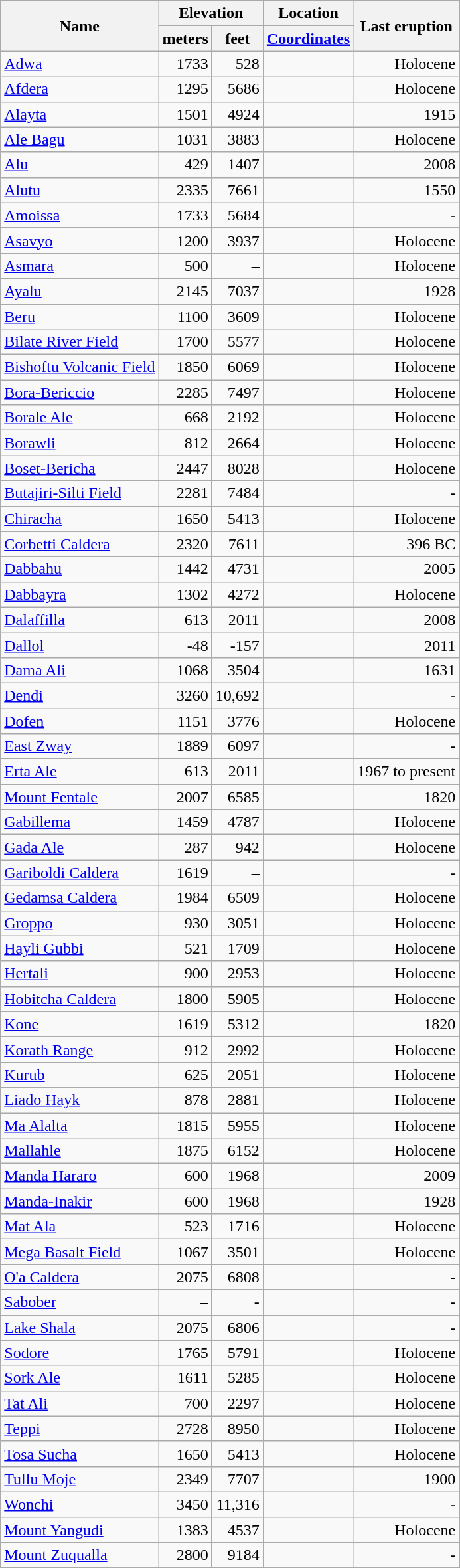<table class="wikitable sortable">
<tr>
<th rowspan="2">Name</th>
<th colspan ="2">Elevation</th>
<th>Location</th>
<th rowspan="2">Last eruption</th>
</tr>
<tr>
<th>meters</th>
<th>feet</th>
<th><a href='#'>Coordinates</a></th>
</tr>
<tr align="right">
<td align="left"><a href='#'>Adwa</a></td>
<td>1733</td>
<td>528</td>
<td></td>
<td>Holocene</td>
</tr>
<tr align="right">
<td align="left"><a href='#'>Afdera</a></td>
<td>1295</td>
<td>5686</td>
<td></td>
<td>Holocene</td>
</tr>
<tr align="right">
<td align="left"><a href='#'>Alayta</a></td>
<td>1501</td>
<td>4924</td>
<td></td>
<td>1915</td>
</tr>
<tr align="right">
<td align="left"><a href='#'>Ale Bagu</a></td>
<td>1031</td>
<td>3883</td>
<td></td>
<td>Holocene</td>
</tr>
<tr align="right">
<td align="left"><a href='#'>Alu</a></td>
<td>429</td>
<td>1407</td>
<td></td>
<td>2008</td>
</tr>
<tr align="right">
<td align="left"><a href='#'>Alutu</a></td>
<td>2335</td>
<td>7661</td>
<td></td>
<td>1550</td>
</tr>
<tr align="right">
<td align="left"><a href='#'>Amoissa</a></td>
<td>1733</td>
<td>5684</td>
<td></td>
<td>-</td>
</tr>
<tr align="right">
<td align="left"><a href='#'>Asavyo</a></td>
<td>1200</td>
<td>3937</td>
<td></td>
<td>Holocene</td>
</tr>
<tr align="right">
<td align="left"><a href='#'>Asmara</a></td>
<td>500</td>
<td>–</td>
<td></td>
<td>Holocene</td>
</tr>
<tr align="right">
<td align="left"><a href='#'>Ayalu</a></td>
<td>2145</td>
<td>7037</td>
<td></td>
<td>1928</td>
</tr>
<tr align="right">
<td align="left"><a href='#'>Beru</a></td>
<td>1100</td>
<td>3609</td>
<td></td>
<td>Holocene</td>
</tr>
<tr align="right">
<td align="left"><a href='#'>Bilate River Field</a></td>
<td>1700</td>
<td>5577</td>
<td></td>
<td>Holocene</td>
</tr>
<tr align="right">
<td align="left"><a href='#'>Bishoftu Volcanic Field</a></td>
<td>1850</td>
<td>6069</td>
<td></td>
<td>Holocene</td>
</tr>
<tr align="right">
<td align="left"><a href='#'>Bora-Bericcio</a></td>
<td>2285</td>
<td>7497</td>
<td></td>
<td>Holocene</td>
</tr>
<tr align="right">
<td align="left"><a href='#'>Borale Ale</a></td>
<td>668</td>
<td>2192</td>
<td></td>
<td>Holocene</td>
</tr>
<tr align="right">
<td align="left"><a href='#'>Borawli</a></td>
<td>812</td>
<td>2664</td>
<td></td>
<td>Holocene</td>
</tr>
<tr align="right">
<td align="left"><a href='#'>Boset-Bericha</a></td>
<td>2447</td>
<td>8028</td>
<td></td>
<td>Holocene</td>
</tr>
<tr align="right">
<td align="left"><a href='#'>Butajiri-Silti Field</a></td>
<td>2281</td>
<td>7484</td>
<td></td>
<td>-</td>
</tr>
<tr align="right">
<td align="left"><a href='#'>Chiracha</a></td>
<td>1650</td>
<td>5413</td>
<td></td>
<td>Holocene</td>
</tr>
<tr align="right">
<td align="left"><a href='#'>Corbetti Caldera</a></td>
<td>2320</td>
<td>7611</td>
<td></td>
<td>396 BC</td>
</tr>
<tr align="right">
<td align="left"><a href='#'>Dabbahu</a></td>
<td>1442</td>
<td>4731</td>
<td></td>
<td>2005</td>
</tr>
<tr align="right">
<td align="left"><a href='#'>Dabbayra</a></td>
<td>1302</td>
<td>4272</td>
<td></td>
<td>Holocene</td>
</tr>
<tr align="right">
<td align="left"><a href='#'>Dalaffilla</a></td>
<td>613</td>
<td>2011</td>
<td></td>
<td>2008</td>
</tr>
<tr align="right">
<td align="left"><a href='#'>Dallol</a></td>
<td>-48</td>
<td>-157</td>
<td></td>
<td>2011</td>
</tr>
<tr align="right">
<td align="left"><a href='#'>Dama Ali</a></td>
<td>1068</td>
<td>3504</td>
<td></td>
<td>1631</td>
</tr>
<tr align="right">
<td align="left"><a href='#'>Dendi</a></td>
<td>3260</td>
<td>10,692</td>
<td></td>
<td>-</td>
</tr>
<tr align="right">
<td align="left"><a href='#'>Dofen</a></td>
<td>1151</td>
<td>3776</td>
<td></td>
<td>Holocene</td>
</tr>
<tr align="right">
<td align="left"><a href='#'>East Zway</a></td>
<td>1889</td>
<td>6097</td>
<td></td>
<td>-</td>
</tr>
<tr align="right">
<td align="left"><a href='#'>Erta Ale</a></td>
<td>613</td>
<td>2011</td>
<td></td>
<td>1967 to present</td>
</tr>
<tr align="right">
<td align="left"><a href='#'>Mount Fentale</a></td>
<td>2007</td>
<td>6585</td>
<td></td>
<td>1820</td>
</tr>
<tr align="right">
<td align="left"><a href='#'>Gabillema</a></td>
<td>1459</td>
<td>4787</td>
<td></td>
<td>Holocene</td>
</tr>
<tr align="right">
<td align="left"><a href='#'>Gada Ale</a></td>
<td>287</td>
<td>942</td>
<td></td>
<td>Holocene</td>
</tr>
<tr align="right">
<td align="left"><a href='#'>Gariboldi Caldera</a></td>
<td>1619</td>
<td>–</td>
<td></td>
<td>-</td>
</tr>
<tr align="right">
<td align="left"><a href='#'>Gedamsa Caldera</a></td>
<td>1984</td>
<td>6509</td>
<td></td>
<td>Holocene</td>
</tr>
<tr align="right">
<td align="left"><a href='#'>Groppo</a></td>
<td>930</td>
<td>3051</td>
<td></td>
<td>Holocene</td>
</tr>
<tr align="right">
<td align="left"><a href='#'>Hayli Gubbi</a></td>
<td>521</td>
<td>1709</td>
<td></td>
<td>Holocene</td>
</tr>
<tr align="right">
<td align="left"><a href='#'>Hertali</a></td>
<td>900</td>
<td>2953</td>
<td></td>
<td>Holocene</td>
</tr>
<tr align="right">
<td align="left"><a href='#'>Hobitcha Caldera</a></td>
<td>1800</td>
<td>5905</td>
<td></td>
<td>Holocene</td>
</tr>
<tr align="right">
<td align="left"><a href='#'>Kone</a></td>
<td>1619</td>
<td>5312</td>
<td></td>
<td>1820</td>
</tr>
<tr align="right">
<td align="left"><a href='#'>Korath Range</a></td>
<td>912</td>
<td>2992</td>
<td></td>
<td>Holocene</td>
</tr>
<tr align="right">
<td align="left"><a href='#'>Kurub</a></td>
<td>625</td>
<td>2051</td>
<td></td>
<td>Holocene</td>
</tr>
<tr align="right">
<td align="left"><a href='#'>Liado Hayk</a></td>
<td>878</td>
<td>2881</td>
<td></td>
<td>Holocene</td>
</tr>
<tr align="right">
<td align="left"><a href='#'>Ma Alalta</a></td>
<td>1815</td>
<td>5955</td>
<td></td>
<td>Holocene</td>
</tr>
<tr align="right">
<td align="left"><a href='#'>Mallahle</a></td>
<td>1875</td>
<td>6152</td>
<td></td>
<td>Holocene</td>
</tr>
<tr align="right">
<td align="left"><a href='#'>Manda Hararo</a></td>
<td>600</td>
<td>1968</td>
<td></td>
<td>2009</td>
</tr>
<tr align="right">
<td align="left"><a href='#'>Manda-Inakir</a></td>
<td>600</td>
<td>1968</td>
<td></td>
<td>1928</td>
</tr>
<tr align="right">
<td align="left"><a href='#'>Mat Ala</a></td>
<td>523</td>
<td>1716</td>
<td></td>
<td>Holocene</td>
</tr>
<tr align="right">
<td align="left"><a href='#'>Mega Basalt Field</a></td>
<td>1067</td>
<td>3501</td>
<td></td>
<td>Holocene</td>
</tr>
<tr align="right">
<td align="left"><a href='#'>O'a Caldera</a></td>
<td>2075</td>
<td>6808</td>
<td></td>
<td>-</td>
</tr>
<tr align="right">
<td align="left"><a href='#'>Sabober</a></td>
<td>–</td>
<td>-</td>
<td></td>
<td>-</td>
</tr>
<tr align="right">
<td align="left"><a href='#'>Lake Shala</a></td>
<td>2075</td>
<td>6806</td>
<td></td>
<td>-</td>
</tr>
<tr align="right">
<td align="left"><a href='#'>Sodore</a></td>
<td>1765</td>
<td>5791</td>
<td></td>
<td>Holocene</td>
</tr>
<tr align="right">
<td align="left"><a href='#'>Sork Ale</a></td>
<td>1611</td>
<td>5285</td>
<td></td>
<td>Holocene</td>
</tr>
<tr align="right">
<td align="left"><a href='#'>Tat Ali</a></td>
<td>700</td>
<td>2297</td>
<td></td>
<td>Holocene</td>
</tr>
<tr align="right">
<td align="left"><a href='#'>Teppi</a></td>
<td>2728</td>
<td>8950</td>
<td></td>
<td>Holocene</td>
</tr>
<tr align="right">
<td align="left"><a href='#'>Tosa Sucha</a></td>
<td>1650</td>
<td>5413</td>
<td></td>
<td>Holocene</td>
</tr>
<tr align="right">
<td align="left"><a href='#'>Tullu Moje</a></td>
<td>2349</td>
<td>7707</td>
<td></td>
<td>1900</td>
</tr>
<tr align="right">
<td align="left"><a href='#'>Wonchi</a></td>
<td>3450</td>
<td>11,316</td>
<td></td>
<td>-</td>
</tr>
<tr align="right">
<td align="left"><a href='#'>Mount Yangudi</a></td>
<td>1383</td>
<td>4537</td>
<td></td>
<td>Holocene</td>
</tr>
<tr align="right">
<td align="left"><a href='#'>Mount Zuqualla</a></td>
<td>2800</td>
<td>9184</td>
<td></td>
<td>-</td>
</tr>
</table>
